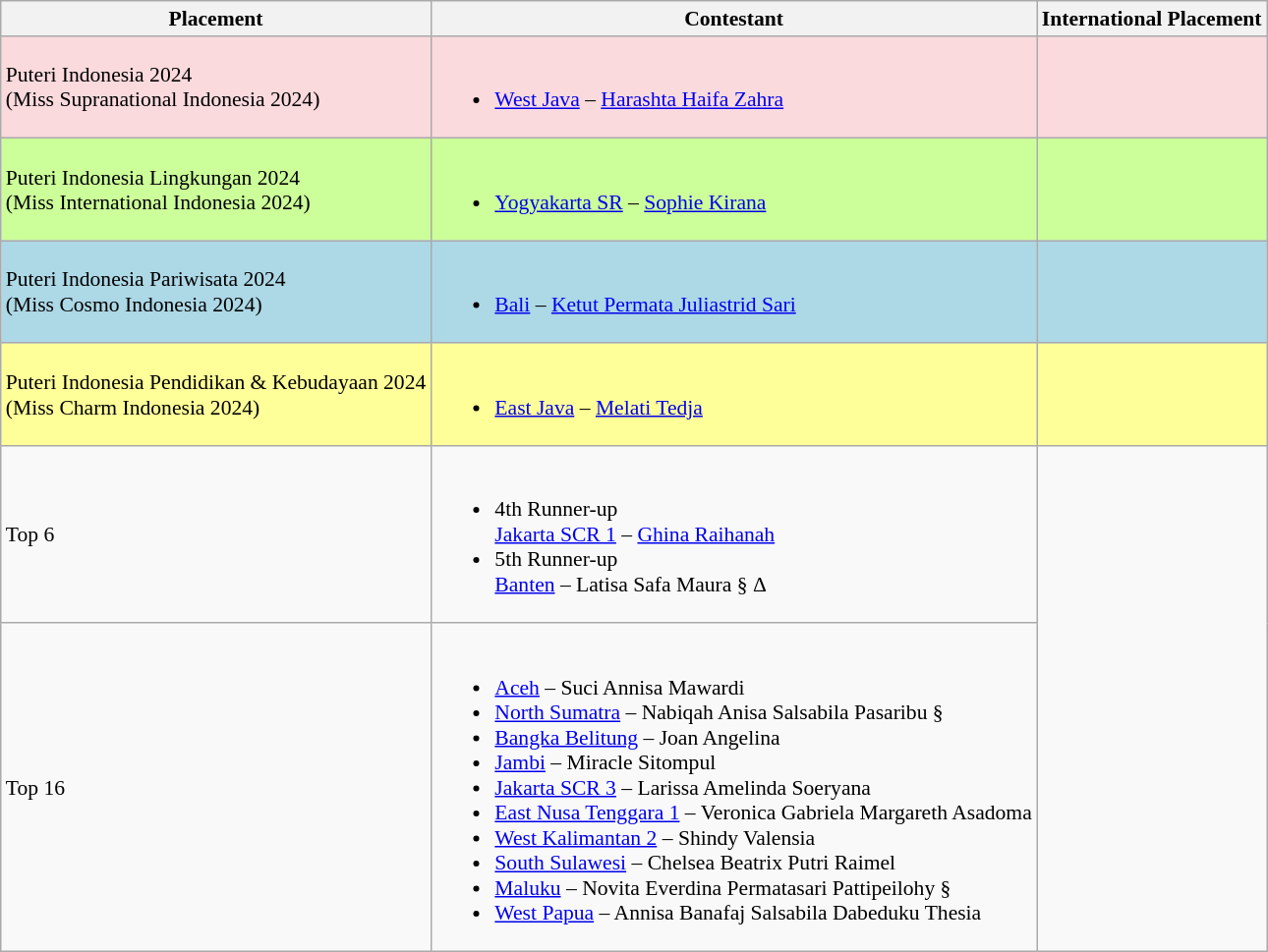<table class="wikitable sortable" style="font-size:90%;">
<tr>
<th>Placement</th>
<th>Contestant</th>
<th>International Placement</th>
</tr>
<tr>
<td style="background:#fadadd;">Puteri Indonesia 2024<br>(Miss Supranational Indonesia 2024)</td>
<td style="background:#fadadd;"><br><ul><li><a href='#'>West Java</a> – <a href='#'>Harashta Haifa Zahra</a></li></ul></td>
<td style="background:#fadadd;"></td>
</tr>
<tr>
<td style="background:#CCFF99;">Puteri Indonesia Lingkungan 2024<br>(Miss International Indonesia 2024)</td>
<td style="background:#CCFF99;"><br><ul><li><a href='#'>Yogyakarta SR</a> – <a href='#'>Sophie Kirana</a></li></ul></td>
<td style="background:#CCFF99;"></td>
</tr>
<tr>
<td style="background:#ADD8E6;">Puteri Indonesia Pariwisata 2024<br>(Miss Cosmo Indonesia 2024)</td>
<td style="background:#ADD8E6;"><br><ul><li><a href='#'>Bali</a> – <a href='#'>Ketut Permata Juliastrid Sari</a></li></ul></td>
<td style="background:#ADD8E6;"></td>
</tr>
<tr>
<td style="background:#FFFF99;">Puteri Indonesia Pendidikan & Kebudayaan 2024<br>(Miss Charm Indonesia 2024)</td>
<td style="background:#FFFF99;"><br><ul><li><a href='#'>East Java</a> – <a href='#'>Melati Tedja</a></li></ul></td>
<td style="background:#FFFF99;"></td>
</tr>
<tr>
<td>Top 6</td>
<td><br><ul><li>4th Runner-up<br><a href='#'>Jakarta SCR 1</a> – <a href='#'>Ghina Raihanah</a></li><li>5th Runner-up<br><a href='#'>Banten</a> – Latisa Safa Maura § Δ</li></ul></td>
</tr>
<tr>
<td>Top 16</td>
<td><br><ul><li><a href='#'>Aceh</a> – Suci Annisa Mawardi</li><li><a href='#'>North Sumatra</a> – Nabiqah Anisa Salsabila Pasaribu §</li><li><a href='#'>Bangka Belitung</a> – Joan Angelina</li><li><a href='#'>Jambi</a> – Miracle Sitompul</li><li><a href='#'>Jakarta SCR 3</a> – Larissa Amelinda Soeryana</li><li><a href='#'>East Nusa Tenggara 1</a> – Veronica Gabriela Margareth Asadoma</li><li><a href='#'>West Kalimantan 2</a> – Shindy Valensia</li><li><a href='#'>South Sulawesi</a> – Chelsea Beatrix Putri Raimel</li><li><a href='#'>Maluku</a> – Novita Everdina Permatasari Pattipeilohy §</li><li><a href='#'>West Papua</a> – Annisa Banafaj Salsabila Dabeduku Thesia</li></ul></td>
</tr>
</table>
